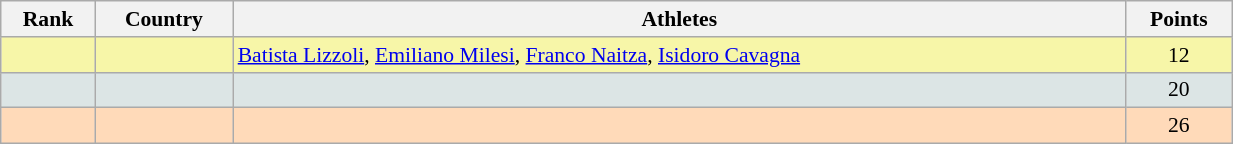<table class="wikitable" width=65% style="font-size:90%; text-align:center;">
<tr>
<th>Rank</th>
<th>Country</th>
<th>Athletes</th>
<th>Points</th>
</tr>
<tr bgcolor="#F7F6A8">
<td></td>
<td align=left></td>
<td align=left><a href='#'>Batista Lizzoli</a>, <a href='#'>Emiliano Milesi</a>, <a href='#'>Franco Naitza</a>, <a href='#'>Isidoro Cavagna</a></td>
<td>12</td>
</tr>
<tr bgcolor="#DCE5E5">
<td></td>
<td align=left></td>
<td></td>
<td>20</td>
</tr>
<tr bgcolor="#FFDAB9">
<td></td>
<td align=left></td>
<td></td>
<td>26</td>
</tr>
</table>
